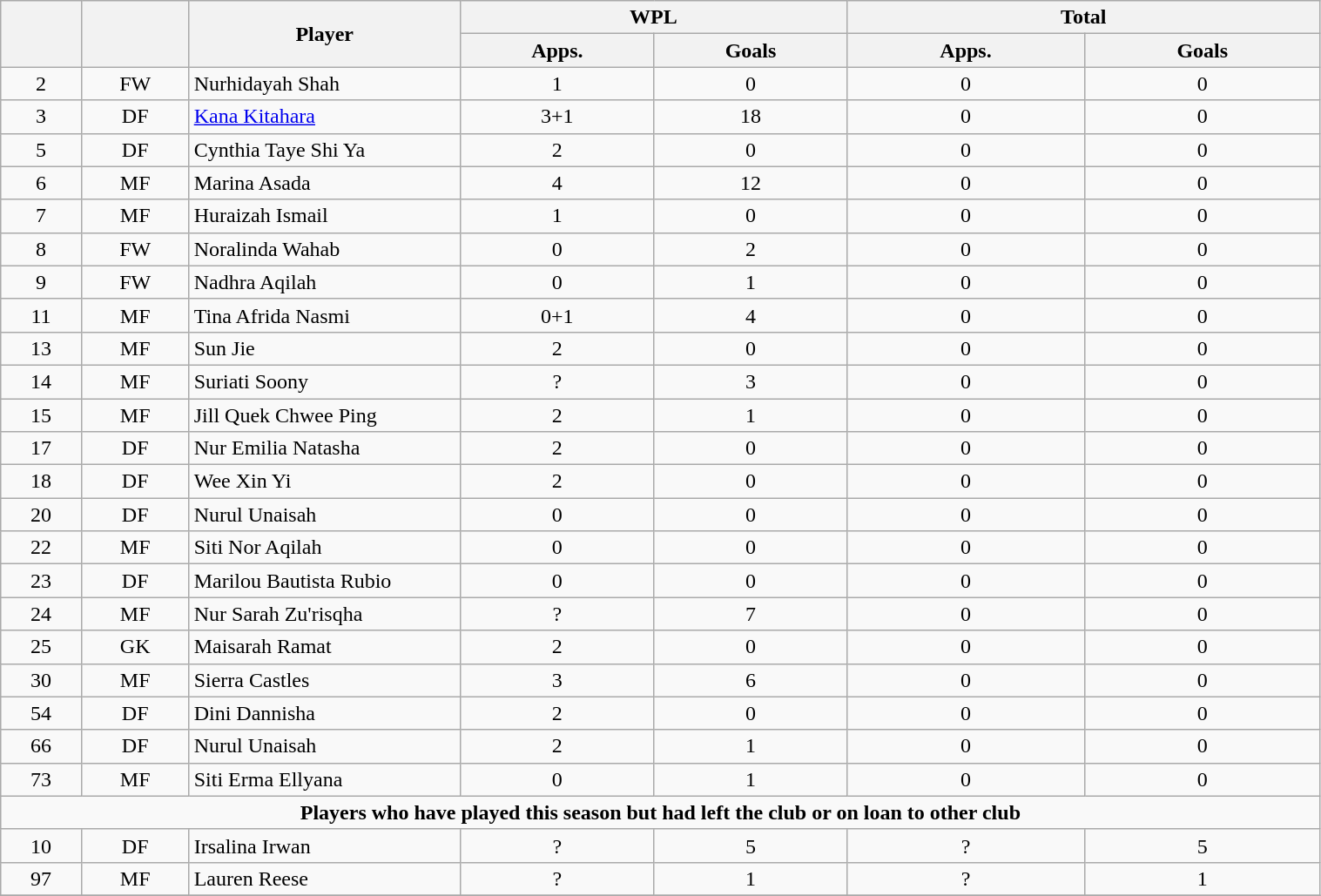<table class="wikitable" style="text-align:center; font-size:100%; width:80%;">
<tr>
<th rowspan=2></th>
<th rowspan=2></th>
<th rowspan=2 width="200">Player</th>
<th colspan=2 width="105">WPL</th>
<th colspan=2 width="130">Total</th>
</tr>
<tr>
<th>Apps.</th>
<th>Goals</th>
<th>Apps.</th>
<th>Goals</th>
</tr>
<tr>
<td>2</td>
<td>FW</td>
<td align="left"> Nurhidayah Shah</td>
<td>1</td>
<td>0</td>
<td>0</td>
<td>0</td>
</tr>
<tr>
<td>3</td>
<td>DF</td>
<td align="left"> <a href='#'>Kana Kitahara</a></td>
<td>3+1</td>
<td>18</td>
<td>0</td>
<td>0</td>
</tr>
<tr>
<td>5</td>
<td>DF</td>
<td align="left"> Cynthia Taye Shi Ya</td>
<td>2</td>
<td>0</td>
<td>0</td>
<td>0</td>
</tr>
<tr>
<td>6</td>
<td>MF</td>
<td align="left"> Marina Asada</td>
<td>4</td>
<td>12</td>
<td>0</td>
<td>0</td>
</tr>
<tr>
<td>7</td>
<td>MF</td>
<td align="left"> Huraizah Ismail</td>
<td>1</td>
<td>0</td>
<td>0</td>
<td>0</td>
</tr>
<tr>
<td>8</td>
<td>FW</td>
<td align="left"> Noralinda Wahab</td>
<td>0</td>
<td>2</td>
<td>0</td>
<td>0</td>
</tr>
<tr>
<td>9</td>
<td>FW</td>
<td align="left"> Nadhra Aqilah</td>
<td>0</td>
<td>1</td>
<td>0</td>
<td>0</td>
</tr>
<tr>
<td>11</td>
<td>MF</td>
<td align="left"> Tina Afrida Nasmi</td>
<td>0+1</td>
<td>4</td>
<td>0</td>
<td>0</td>
</tr>
<tr>
<td>13</td>
<td>MF</td>
<td align="left"> Sun Jie</td>
<td>2</td>
<td>0</td>
<td>0</td>
<td>0</td>
</tr>
<tr>
<td>14</td>
<td>MF</td>
<td align="left"> Suriati Soony</td>
<td>?</td>
<td>3</td>
<td>0</td>
<td>0</td>
</tr>
<tr>
<td>15</td>
<td>MF</td>
<td align="left"> Jill Quek Chwee Ping</td>
<td>2</td>
<td>1</td>
<td>0</td>
<td>0</td>
</tr>
<tr>
<td>17</td>
<td>DF</td>
<td align="left"> Nur Emilia Natasha</td>
<td>2</td>
<td>0</td>
<td>0</td>
<td>0</td>
</tr>
<tr>
<td>18</td>
<td>DF</td>
<td align="left"> Wee Xin Yi</td>
<td>2</td>
<td>0</td>
<td>0</td>
<td>0</td>
</tr>
<tr>
<td>20</td>
<td>DF</td>
<td align="left"> Nurul Unaisah</td>
<td>0</td>
<td>0</td>
<td>0</td>
<td>0</td>
</tr>
<tr>
<td>22</td>
<td>MF</td>
<td align="left"> Siti Nor Aqilah</td>
<td>0</td>
<td>0</td>
<td>0</td>
<td>0</td>
</tr>
<tr>
<td>23</td>
<td>DF</td>
<td align="left"> Marilou Bautista Rubio</td>
<td>0</td>
<td>0</td>
<td>0</td>
<td>0</td>
</tr>
<tr>
<td>24</td>
<td>MF</td>
<td align="left"> Nur Sarah Zu'risqha</td>
<td>?</td>
<td>7</td>
<td>0</td>
<td>0</td>
</tr>
<tr>
<td>25</td>
<td>GK</td>
<td align="left"> Maisarah Ramat</td>
<td>2</td>
<td>0</td>
<td>0</td>
<td>0</td>
</tr>
<tr>
<td>30</td>
<td>MF</td>
<td align="left"> Sierra Castles</td>
<td>3</td>
<td>6</td>
<td>0</td>
<td>0</td>
</tr>
<tr>
<td>54</td>
<td>DF</td>
<td align="left"> Dini Dannisha</td>
<td>2</td>
<td>0</td>
<td>0</td>
<td>0</td>
</tr>
<tr>
<td>66</td>
<td>DF</td>
<td align="left"> Nurul Unaisah</td>
<td>2</td>
<td>1</td>
<td>0</td>
<td>0</td>
</tr>
<tr>
<td>73</td>
<td>MF</td>
<td align="left"> Siti Erma Ellyana</td>
<td>0</td>
<td>1</td>
<td>0</td>
<td>0</td>
</tr>
<tr>
<td colspan="15"><strong>Players who have played this season but had left the club or on loan to other club</strong></td>
</tr>
<tr>
<td>10</td>
<td>DF</td>
<td align="left"> Irsalina Irwan</td>
<td>?</td>
<td>5</td>
<td>?</td>
<td>5</td>
</tr>
<tr>
<td>97</td>
<td>MF</td>
<td align="left"> Lauren Reese</td>
<td>?</td>
<td>1</td>
<td>?</td>
<td>1</td>
</tr>
<tr>
</tr>
</table>
